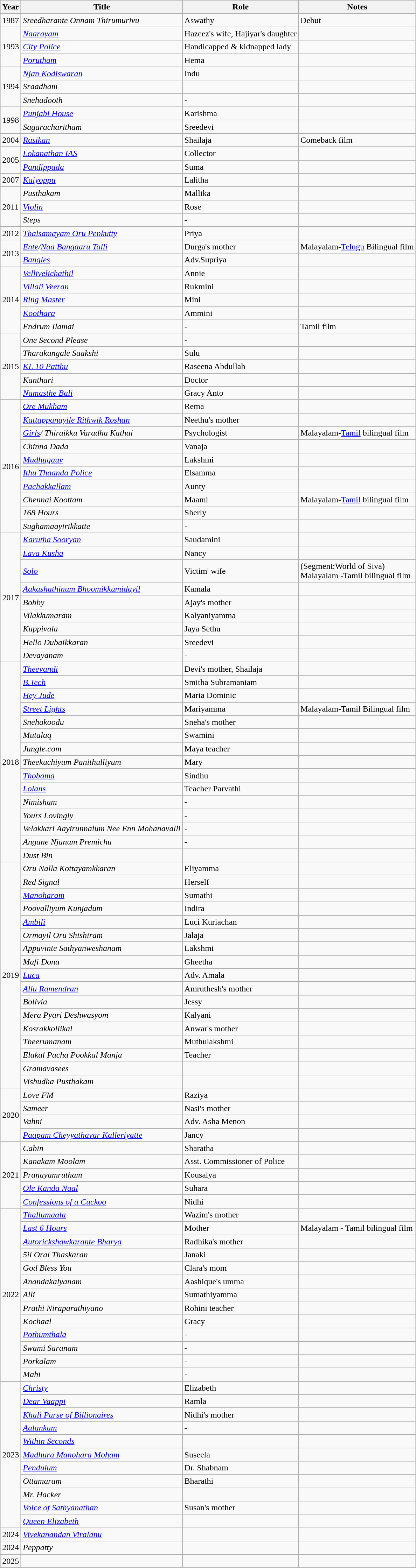<table class="wikitable sortable">
<tr>
<th scope="col">Year</th>
<th scope="col">Title</th>
<th scope="col">Role</th>
<th scope="col" class="unsortable">Notes</th>
</tr>
<tr>
<td>1987</td>
<td><em>Sreedharante Onnam Thirumurivu</em></td>
<td>Aswathy</td>
<td>Debut</td>
</tr>
<tr>
<td rowspan="3">1993</td>
<td><em><a href='#'>Naarayam</a></em></td>
<td>Hazeez's wife, Hajiyar's daughter</td>
<td></td>
</tr>
<tr>
<td><em><a href='#'>City Police</a></em></td>
<td>Handicapped & kidnapped lady</td>
<td></td>
</tr>
<tr>
<td><em><a href='#'>Porutham</a></em></td>
<td>Hema</td>
<td></td>
</tr>
<tr>
<td rowspan="3">1994</td>
<td><em><a href='#'>Njan Kodiswaran</a></em></td>
<td>Indu</td>
<td></td>
</tr>
<tr>
<td><em>Sraadham</em></td>
<td></td>
<td></td>
</tr>
<tr>
<td><em>Snehadooth</em></td>
<td>-</td>
<td></td>
</tr>
<tr>
<td rowspan="2">1998</td>
<td><em><a href='#'>Punjabi House</a></em></td>
<td>Karishma</td>
<td></td>
</tr>
<tr>
<td><em>Sagaracharitham</em></td>
<td>Sreedevi</td>
<td></td>
</tr>
<tr>
<td>2004</td>
<td><em><a href='#'>Rasikan</a></em></td>
<td>Shailaja</td>
<td>Comeback film</td>
</tr>
<tr>
<td rowspan="2">2005</td>
<td><em><a href='#'>Lokanathan IAS</a></em></td>
<td>Collector</td>
<td></td>
</tr>
<tr>
<td><em><a href='#'>Pandippada</a></em></td>
<td>Suma</td>
<td></td>
</tr>
<tr>
<td>2007</td>
<td><em><a href='#'>Kaiyoppu</a></em></td>
<td>Lalitha</td>
<td></td>
</tr>
<tr>
<td rowspan="3">2011</td>
<td><em>Pusthakam</em></td>
<td>Mallika</td>
<td></td>
</tr>
<tr>
<td><em><a href='#'>Violin</a></em></td>
<td>Rose</td>
<td></td>
</tr>
<tr>
<td><em>Steps</em></td>
<td>-</td>
<td></td>
</tr>
<tr>
<td>2012</td>
<td><em><a href='#'>Thalsamayam Oru Penkutty</a></em></td>
<td>Priya</td>
<td></td>
</tr>
<tr>
<td rowspan="2">2013</td>
<td><em><a href='#'>Ente</a>/<a href='#'>Naa Bangaaru Talli</a></em></td>
<td>Durga's mother</td>
<td>Malayalam-<a href='#'>Telugu</a> Bilingual film</td>
</tr>
<tr>
<td><em><a href='#'>Bangles</a></em></td>
<td>Adv.Supriya</td>
<td></td>
</tr>
<tr>
<td rowspan="5">2014</td>
<td><em><a href='#'>Vellivelichathil</a></em></td>
<td>Annie</td>
<td></td>
</tr>
<tr>
<td><em><a href='#'>Villali Veeran</a></em></td>
<td>Rukmini</td>
<td></td>
</tr>
<tr>
<td><em><a href='#'>Ring Master</a></em></td>
<td>Mini</td>
<td></td>
</tr>
<tr>
<td><em><a href='#'>Koothara</a></em></td>
<td>Ammini</td>
<td></td>
</tr>
<tr>
<td><em>Endrum Ilamai</em></td>
<td>-</td>
<td>Tamil film</td>
</tr>
<tr>
<td rowspan="5">2015</td>
<td><em>One Second Please</em></td>
<td>-</td>
<td></td>
</tr>
<tr>
<td><em>Tharakangale Saakshi</em></td>
<td>Sulu</td>
<td></td>
</tr>
<tr>
<td><em><a href='#'>KL 10 Patthu</a></em></td>
<td>Raseena Abdullah</td>
<td></td>
</tr>
<tr>
<td><em>Kanthari</em></td>
<td>Doctor</td>
<td></td>
</tr>
<tr>
<td><em><a href='#'>Namasthe Bali</a></em></td>
<td>Gracy Anto</td>
<td></td>
</tr>
<tr>
<td rowspan="10">2016</td>
<td><em><a href='#'>Ore Mukham</a></em></td>
<td>Rema</td>
<td></td>
</tr>
<tr>
<td><em><a href='#'>Kattappanayile Rithwik Roshan</a></em></td>
<td>Neethu's mother</td>
<td></td>
</tr>
<tr>
<td><em><a href='#'>Girls</a>/ Thiraikku Varadha Kathai</em></td>
<td>Psychologist</td>
<td>Malayalam-<a href='#'>Tamil</a> bilingual film</td>
</tr>
<tr>
<td><em>Chinna Dada</em></td>
<td>Vanaja</td>
<td></td>
</tr>
<tr>
<td><em><a href='#'>Mudhugauv</a></em></td>
<td>Lakshmi</td>
<td></td>
</tr>
<tr>
<td><em><a href='#'>Ithu Thaanda Police</a></em></td>
<td>Elsamma</td>
<td></td>
</tr>
<tr>
<td><em><a href='#'>Pachakkallam</a></em></td>
<td>Aunty</td>
<td></td>
</tr>
<tr>
<td><em>Chennai Koottam</em></td>
<td>Maami</td>
<td>Malayalam-<a href='#'>Tamil</a> bilingual film</td>
</tr>
<tr>
<td><em>168 Hours</em></td>
<td>Sherly</td>
<td></td>
</tr>
<tr>
<td><em>Sughamaayirikkatte</em></td>
<td>-</td>
<td></td>
</tr>
<tr>
<td rowspan="9">2017</td>
<td><em><a href='#'>Karutha Sooryan</a></em></td>
<td>Saudamini</td>
<td></td>
</tr>
<tr>
<td><em><a href='#'>Lava Kusha</a></em></td>
<td>Nancy</td>
<td></td>
</tr>
<tr>
<td><em><a href='#'>Solo</a></em></td>
<td>Victim' wife</td>
<td>(Segment:World of Siva)<br> Malayalam -Tamil bilingual film</td>
</tr>
<tr>
<td><em><a href='#'>Aakashathinum Bhoomikkumidayil</a></em></td>
<td>Kamala</td>
<td></td>
</tr>
<tr>
<td><em>Bobby</em></td>
<td>Ajay's mother</td>
<td></td>
</tr>
<tr>
<td><em>Vilakkumaram</em></td>
<td>Kalyaniyamma</td>
<td></td>
</tr>
<tr>
<td><em>Kuppivala</em></td>
<td>Jaya Sethu</td>
<td></td>
</tr>
<tr>
<td><em>Hello Dubaikkaran</em></td>
<td>Sreedevi</td>
<td></td>
</tr>
<tr>
<td><em>Devayanam</em></td>
<td>-</td>
<td></td>
</tr>
<tr>
<td rowspan="15">2018</td>
<td><em><a href='#'>Theevandi</a></em></td>
<td>Devi's mother, Shailaja</td>
<td></td>
</tr>
<tr>
<td><em><a href='#'>B.Tech</a></em></td>
<td>Smitha Subramaniam</td>
<td></td>
</tr>
<tr>
<td><em><a href='#'>Hey Jude</a></em></td>
<td>Maria Dominic</td>
<td></td>
</tr>
<tr>
<td><em><a href='#'>Street Lights</a></em></td>
<td>Mariyamma</td>
<td>Malayalam-Tamil Bilingual film</td>
</tr>
<tr>
<td><em>Snehakoodu</em></td>
<td>Sneha's mother</td>
<td></td>
</tr>
<tr>
<td><em>Mutalaq</em></td>
<td>Swamini</td>
<td></td>
</tr>
<tr>
<td><em>Jungle.com</em></td>
<td>Maya teacher</td>
<td></td>
</tr>
<tr>
<td><em>Theekuchiyum Panithulliyum</em></td>
<td>Mary</td>
<td></td>
</tr>
<tr>
<td><em><a href='#'>Thobama</a></em></td>
<td>Sindhu</td>
<td></td>
</tr>
<tr>
<td><em><a href='#'>Lolans</a></em></td>
<td>Teacher Parvathi</td>
<td></td>
</tr>
<tr>
<td><em>Nimisham</em></td>
<td>-</td>
<td></td>
</tr>
<tr>
<td><em>Yours Lovingly</em></td>
<td>-</td>
<td></td>
</tr>
<tr>
<td><em>Velakkari Aayirunnalum Nee Enn Mohanavalli</em></td>
<td>-</td>
<td></td>
</tr>
<tr>
<td><em>Angane Njanum Premichu</em></td>
<td>-</td>
<td></td>
</tr>
<tr>
<td><em>Dust Bin</em></td>
<td></td>
<td></td>
</tr>
<tr>
<td rowspan="17">2019</td>
<td><em>Oru Nalla Kottayamkkaran</em></td>
<td>Eliyamma</td>
<td></td>
</tr>
<tr>
<td><em>Red Signal</em></td>
<td>Herself</td>
<td></td>
</tr>
<tr>
<td><em><a href='#'>Manoharam</a></em></td>
<td>Sumathi</td>
<td></td>
</tr>
<tr>
<td><em>Poovalliyum Kunjadum</em></td>
<td>Indira</td>
<td></td>
</tr>
<tr>
<td><em><a href='#'>Ambili</a></em></td>
<td>Luci Kuriachan</td>
<td></td>
</tr>
<tr>
<td><em>Ormayil Oru Shishiram</em></td>
<td>Jalaja</td>
<td></td>
</tr>
<tr>
<td><em>Appuvinte Sathyanweshanam</em></td>
<td>Lakshmi</td>
<td></td>
</tr>
<tr>
<td><em>Mafi Dona</em></td>
<td>Gheetha</td>
<td></td>
</tr>
<tr>
<td><em><a href='#'>Luca</a></em></td>
<td>Adv. Amala</td>
<td></td>
</tr>
<tr>
<td><em><a href='#'>Allu Ramendran</a></em></td>
<td>Amruthesh's mother</td>
<td></td>
</tr>
<tr>
<td><em>Bolivia</em></td>
<td>Jessy</td>
<td></td>
</tr>
<tr>
<td><em>Mera Pyari Deshwasyom</em></td>
<td>Kalyani</td>
<td></td>
</tr>
<tr>
<td><em>Kosrakkollikal</em></td>
<td>Anwar's mother</td>
<td></td>
</tr>
<tr>
<td><em>Theerumanam</em></td>
<td>Muthulakshmi</td>
<td></td>
</tr>
<tr>
<td><em>Elakal Pacha Pookkal Manja</em></td>
<td>Teacher</td>
<td></td>
</tr>
<tr>
<td><em>Gramavasees</em></td>
<td></td>
<td></td>
</tr>
<tr>
<td><em>Vishudha Pusthakam</em></td>
<td></td>
<td></td>
</tr>
<tr>
<td rowspan="4">2020</td>
<td><em>Love FM</em></td>
<td>Raziya</td>
<td></td>
</tr>
<tr>
<td><em>Sameer</em></td>
<td>Nasi's mother</td>
<td></td>
</tr>
<tr>
<td><em>Vahni</em></td>
<td>Adv. Asha Menon</td>
<td></td>
</tr>
<tr>
<td><em><a href='#'>Paapam Cheyyathavar Kalleriyatte</a></em></td>
<td>Jancy</td>
<td></td>
</tr>
<tr>
<td rowspan="5">2021</td>
<td><em>Cabin</em></td>
<td>Sharatha</td>
<td></td>
</tr>
<tr>
<td><em>Kanakam Moolam</em></td>
<td>Asst. Commissioner of Police</td>
<td></td>
</tr>
<tr>
<td><em>Pranayamrutham</em></td>
<td>Kousalya</td>
<td></td>
</tr>
<tr>
<td><em><a href='#'>Ole Kanda Naal</a></em></td>
<td>Suhara</td>
<td></td>
</tr>
<tr>
<td><em><a href='#'>Confessions of a Cuckoo</a></em></td>
<td>Nidhi</td>
<td></td>
</tr>
<tr>
<td rowspan="13">2022</td>
<td><em><a href='#'>Thallumaala</a></em></td>
<td>Wazim's mother</td>
<td></td>
</tr>
<tr>
<td><em><a href='#'>Last 6 Hours</a></em></td>
<td>Mother</td>
<td>Malayalam - Tamil bilingual film</td>
</tr>
<tr>
<td><em><a href='#'>Autorickshawkarante Bharya</a></em></td>
<td>Radhika's mother</td>
<td></td>
</tr>
<tr>
<td><em>5il Oral Thaskaran</em></td>
<td>Janaki</td>
<td></td>
</tr>
<tr>
<td><em>God Bless You</em></td>
<td>Clara's mom</td>
<td></td>
</tr>
<tr>
<td><em>Anandakalyanam</em></td>
<td>Aashique's umma</td>
<td></td>
</tr>
<tr>
<td><em>Alli</em></td>
<td>Sumathiyamma</td>
<td></td>
</tr>
<tr>
<td><em>Prathi Niraparathiyano</em></td>
<td>Rohini teacher</td>
<td></td>
</tr>
<tr>
<td><em>Kochaal</em></td>
<td>Gracy</td>
<td></td>
</tr>
<tr>
<td><em><a href='#'>Pothumthala</a></em></td>
<td>-</td>
<td></td>
</tr>
<tr>
<td><em>Swami Saranam</em></td>
<td>-</td>
<td></td>
</tr>
<tr>
<td><em>Porkalam</em></td>
<td>-</td>
<td></td>
</tr>
<tr>
<td><em>Mahi</em></td>
<td>-</td>
<td></td>
</tr>
<tr>
<td rowspan=11>2023</td>
<td><em><a href='#'>Christy</a></em></td>
<td>Elizabeth</td>
<td></td>
</tr>
<tr>
<td><em><a href='#'>Dear Vaappi</a></em></td>
<td>Ramla</td>
<td></td>
</tr>
<tr>
<td><em><a href='#'>Khali Purse of Billionaires</a></em></td>
<td>Nidhi's mother</td>
<td></td>
</tr>
<tr>
<td><em><a href='#'>Aalankam</a></em></td>
<td>-</td>
<td></td>
</tr>
<tr>
<td><em><a href='#'>Within Seconds</a></em></td>
<td></td>
<td></td>
</tr>
<tr>
<td><em><a href='#'>Madhura Manohara Moham</a></em></td>
<td>Suseela</td>
<td></td>
</tr>
<tr>
<td><em><a href='#'>Pendulum</a></em></td>
<td>Dr. Shabnam</td>
<td></td>
</tr>
<tr>
<td><em>Ottamaram</em></td>
<td>Bharathi</td>
<td></td>
</tr>
<tr>
<td><em>Mr. Hacker</em></td>
<td></td>
<td></td>
</tr>
<tr>
<td><em><a href='#'>Voice of Sathyanathan</a></em></td>
<td>Susan's mother</td>
<td></td>
</tr>
<tr>
<td><em><a href='#'>Queen Elizabeth</a></em></td>
<td></td>
<td></td>
</tr>
<tr>
<td>2024</td>
<td><em><a href='#'>Vivekanandan Viralanu</a></em></td>
<td></td>
<td></td>
</tr>
<tr>
<td>2024</td>
<td><em> Peppatty</em></td>
<td></td>
<td><br></td>
</tr>
<tr>
<td>2025</td>
<td></td>
<td></td>
<td></td>
</tr>
<tr>
</tr>
</table>
